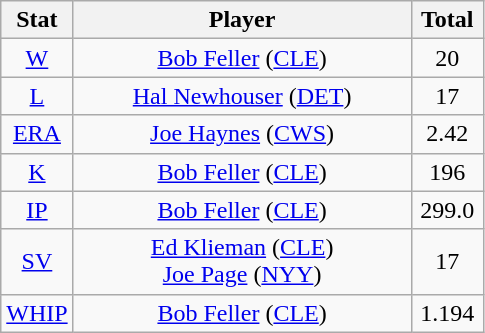<table class="wikitable" style="text-align:center;">
<tr>
<th style="width:15%;">Stat</th>
<th>Player</th>
<th style="width:15%;">Total</th>
</tr>
<tr>
<td><a href='#'>W</a></td>
<td><a href='#'>Bob Feller</a> (<a href='#'>CLE</a>)</td>
<td>20</td>
</tr>
<tr>
<td><a href='#'>L</a></td>
<td><a href='#'>Hal Newhouser</a> (<a href='#'>DET</a>)</td>
<td>17</td>
</tr>
<tr>
<td><a href='#'>ERA</a></td>
<td><a href='#'>Joe Haynes</a> (<a href='#'>CWS</a>)</td>
<td>2.42</td>
</tr>
<tr>
<td><a href='#'>K</a></td>
<td><a href='#'>Bob Feller</a> (<a href='#'>CLE</a>)</td>
<td>196</td>
</tr>
<tr>
<td><a href='#'>IP</a></td>
<td><a href='#'>Bob Feller</a> (<a href='#'>CLE</a>)</td>
<td>299.0</td>
</tr>
<tr>
<td><a href='#'>SV</a></td>
<td><a href='#'>Ed Klieman</a> (<a href='#'>CLE</a>)<br><a href='#'>Joe Page</a> (<a href='#'>NYY</a>)</td>
<td>17</td>
</tr>
<tr>
<td><a href='#'>WHIP</a></td>
<td><a href='#'>Bob Feller</a> (<a href='#'>CLE</a>)</td>
<td>1.194</td>
</tr>
</table>
